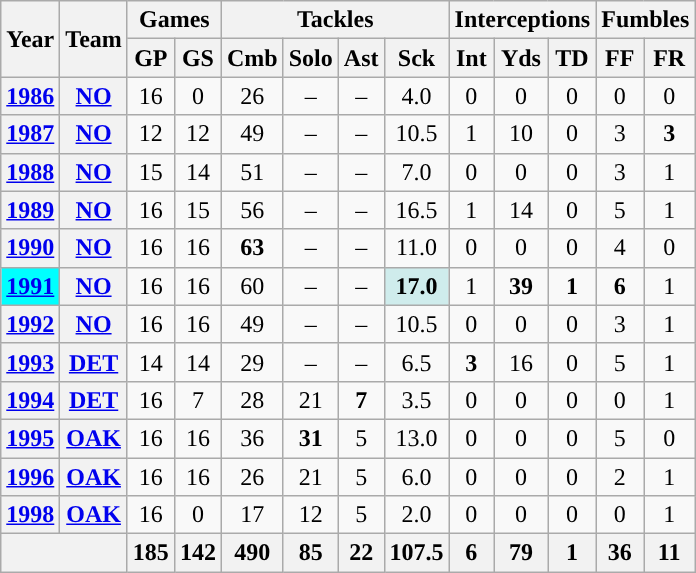<table class="wikitable sortable" style="text-align: center;">
<tr>
<th rowspan="2">Year</th>
<th rowspan="2">Team</th>
<th colspan="2">Games</th>
<th colspan="4">Tackles</th>
<th colspan="3">Interceptions</th>
<th colspan="2">Fumbles</th>
</tr>
<tr>
<th>GP</th>
<th>GS</th>
<th>Cmb</th>
<th>Solo</th>
<th>Ast</th>
<th>Sck</th>
<th>Int</th>
<th>Yds</th>
<th>TD</th>
<th>FF</th>
<th>FR</th>
</tr>
<tr>
<th><a href='#'>1986</a></th>
<th><a href='#'>NO</a></th>
<td>16</td>
<td>0</td>
<td>26</td>
<td>–</td>
<td>–</td>
<td>4.0</td>
<td>0</td>
<td>0</td>
<td>0</td>
<td>0</td>
<td>0</td>
</tr>
<tr>
<th><a href='#'>1987</a></th>
<th><a href='#'>NO</a></th>
<td>12</td>
<td>12</td>
<td>49</td>
<td>–</td>
<td>–</td>
<td>10.5</td>
<td>1</td>
<td>10</td>
<td>0</td>
<td>3</td>
<td><strong>3</strong></td>
</tr>
<tr>
<th><a href='#'>1988</a></th>
<th><a href='#'>NO</a></th>
<td>15</td>
<td>14</td>
<td>51</td>
<td>–</td>
<td>–</td>
<td>7.0</td>
<td>0</td>
<td>0</td>
<td>0</td>
<td>3</td>
<td>1</td>
</tr>
<tr>
<th><a href='#'>1989</a></th>
<th><a href='#'>NO</a></th>
<td>16</td>
<td>15</td>
<td>56</td>
<td>–</td>
<td>–</td>
<td>16.5</td>
<td>1</td>
<td>14</td>
<td>0</td>
<td>5</td>
<td>1</td>
</tr>
<tr>
<th><a href='#'>1990</a></th>
<th><a href='#'>NO</a></th>
<td>16</td>
<td>16</td>
<td><strong>63</strong></td>
<td>–</td>
<td>–</td>
<td>11.0</td>
<td>0</td>
<td>0</td>
<td>0</td>
<td>4</td>
<td>0</td>
</tr>
<tr>
<th style="background:#00ffff;"><a href='#'>1991</a></th>
<th><a href='#'>NO</a></th>
<td>16</td>
<td>16</td>
<td>60</td>
<td>–</td>
<td>–</td>
<td style="background:#cfecec;"><strong>17.0</strong></td>
<td>1</td>
<td><strong>39</strong></td>
<td><strong>1</strong></td>
<td><strong>6</strong></td>
<td>1</td>
</tr>
<tr>
<th><a href='#'>1992</a></th>
<th><a href='#'>NO</a></th>
<td>16</td>
<td>16</td>
<td>49</td>
<td>–</td>
<td>–</td>
<td>10.5</td>
<td>0</td>
<td>0</td>
<td>0</td>
<td>3</td>
<td>1</td>
</tr>
<tr>
<th><a href='#'>1993</a></th>
<th><a href='#'>DET</a></th>
<td>14</td>
<td>14</td>
<td>29</td>
<td>–</td>
<td>–</td>
<td>6.5</td>
<td><strong>3</strong></td>
<td>16</td>
<td>0</td>
<td>5</td>
<td>1</td>
</tr>
<tr>
<th><a href='#'>1994</a></th>
<th><a href='#'>DET</a></th>
<td>16</td>
<td>7</td>
<td>28</td>
<td>21</td>
<td><strong>7</strong></td>
<td>3.5</td>
<td>0</td>
<td>0</td>
<td>0</td>
<td>0</td>
<td>1</td>
</tr>
<tr>
<th><a href='#'>1995</a></th>
<th><a href='#'>OAK</a></th>
<td>16</td>
<td>16</td>
<td>36</td>
<td><strong>31</strong></td>
<td>5</td>
<td>13.0</td>
<td>0</td>
<td>0</td>
<td>0</td>
<td>5</td>
<td>0</td>
</tr>
<tr>
<th><a href='#'>1996</a></th>
<th><a href='#'>OAK</a></th>
<td>16</td>
<td>16</td>
<td>26</td>
<td>21</td>
<td>5</td>
<td>6.0</td>
<td>0</td>
<td>0</td>
<td>0</td>
<td>2</td>
<td>1</td>
</tr>
<tr>
<th><a href='#'>1998</a></th>
<th><a href='#'>OAK</a></th>
<td>16</td>
<td>0</td>
<td>17</td>
<td>12</td>
<td>5</td>
<td>2.0</td>
<td>0</td>
<td>0</td>
<td>0</td>
<td>0</td>
<td>1</td>
</tr>
<tr>
<th colspan="2"></th>
<th>185</th>
<th>142</th>
<th>490</th>
<th>85</th>
<th>22</th>
<th>107.5</th>
<th>6</th>
<th>79</th>
<th>1</th>
<th>36</th>
<th>11</th>
</tr>
</table>
